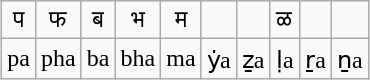<table class="wikitable" style="margin: 0 auto; text-align: center;">
<tr>
<td>प</td>
<td>फ</td>
<td>ब</td>
<td>भ</td>
<td>म</td>
<td></td>
<td></td>
<td>ळ</td>
<td></td>
<td></td>
</tr>
<tr>
<td>pa</td>
<td>pha</td>
<td>ba</td>
<td>bha</td>
<td>ma</td>
<td>ẏa</td>
<td>ẕa</td>
<td>ḷa</td>
<td>ṟa</td>
<td>ṉa</td>
</tr>
</table>
